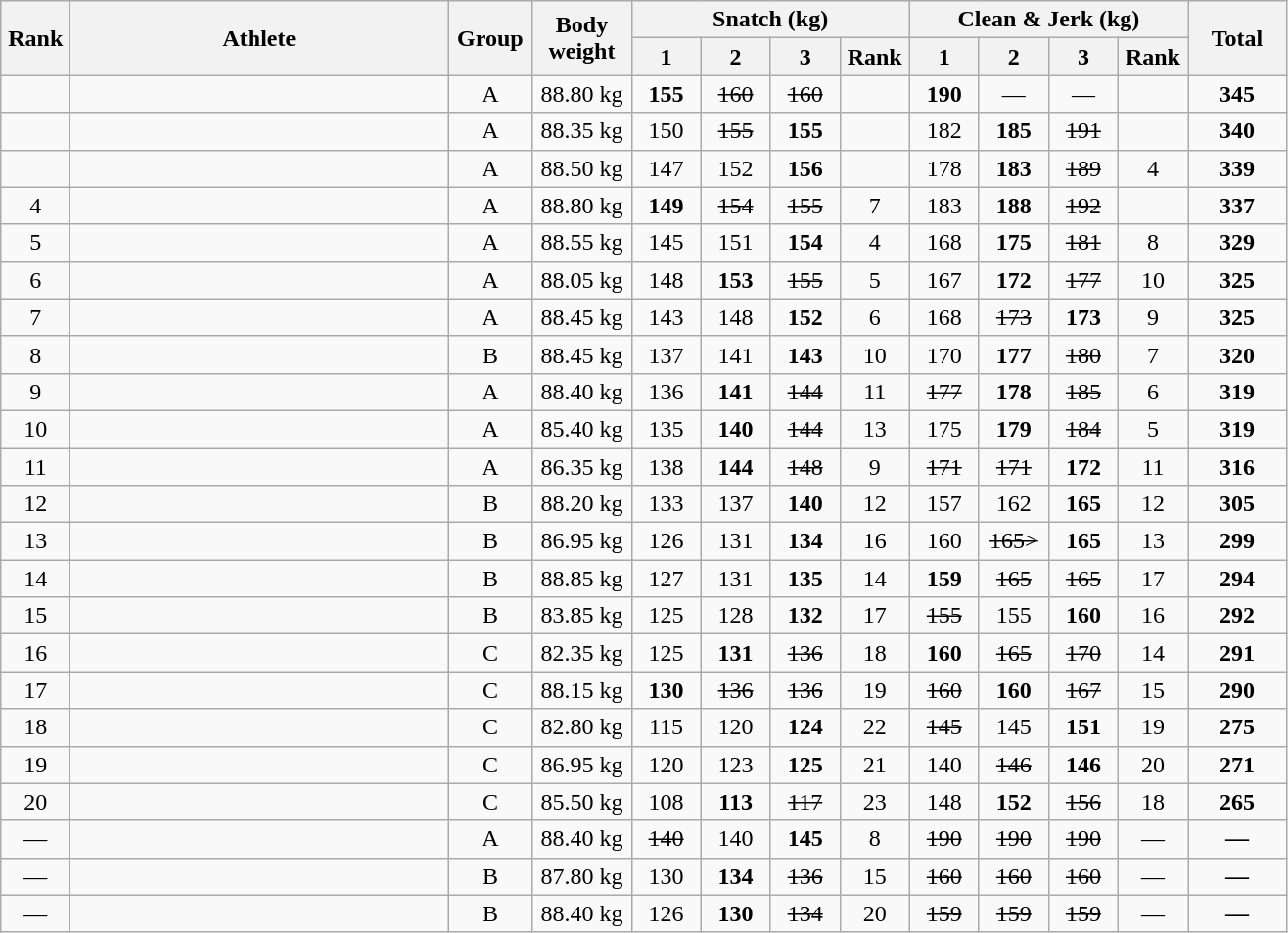<table class = "wikitable" style="text-align:center;">
<tr>
<th rowspan=2 width=40>Rank</th>
<th rowspan=2 width=250>Athlete</th>
<th rowspan=2 width=50>Group</th>
<th rowspan=2 width=60>Body weight</th>
<th colspan=4>Snatch (kg)</th>
<th colspan=4>Clean & Jerk (kg)</th>
<th rowspan=2 width=60>Total</th>
</tr>
<tr>
<th width=40>1</th>
<th width=40>2</th>
<th width=40>3</th>
<th width=40>Rank</th>
<th width=40>1</th>
<th width=40>2</th>
<th width=40>3</th>
<th width=40>Rank</th>
</tr>
<tr>
<td></td>
<td align=left></td>
<td>A</td>
<td>88.80 kg</td>
<td><strong>155</strong></td>
<td><s>160</s></td>
<td><s>160</s></td>
<td></td>
<td><strong>190</strong></td>
<td>—</td>
<td>—</td>
<td></td>
<td><strong>345</strong></td>
</tr>
<tr>
<td></td>
<td align=left></td>
<td>A</td>
<td>88.35 kg</td>
<td>150</td>
<td><s>155</s></td>
<td><strong>155</strong></td>
<td></td>
<td>182</td>
<td><strong>185</strong></td>
<td><s>191</s></td>
<td></td>
<td><strong>340</strong></td>
</tr>
<tr>
<td></td>
<td align=left></td>
<td>A</td>
<td>88.50 kg</td>
<td>147</td>
<td>152</td>
<td><strong>156</strong></td>
<td></td>
<td>178</td>
<td><strong>183</strong></td>
<td><s>189</s></td>
<td>4</td>
<td><strong>339</strong></td>
</tr>
<tr>
<td>4</td>
<td align=left></td>
<td>A</td>
<td>88.80 kg</td>
<td><strong>149</strong></td>
<td><s>154</s></td>
<td><s>155</s></td>
<td>7</td>
<td>183</td>
<td><strong>188</strong></td>
<td><s>192</s></td>
<td></td>
<td><strong>337</strong></td>
</tr>
<tr>
<td>5</td>
<td align=left></td>
<td>A</td>
<td>88.55 kg</td>
<td>145</td>
<td>151</td>
<td><strong>154</strong></td>
<td>4</td>
<td>168</td>
<td><strong>175</strong></td>
<td><s>181</s></td>
<td>8</td>
<td><strong>329</strong></td>
</tr>
<tr>
<td>6</td>
<td align=left></td>
<td>A</td>
<td>88.05 kg</td>
<td>148</td>
<td><strong>153</strong></td>
<td><s>155</s></td>
<td>5</td>
<td>167</td>
<td><strong>172</strong></td>
<td><s>177</s></td>
<td>10</td>
<td><strong>325</strong></td>
</tr>
<tr>
<td>7</td>
<td align=left></td>
<td>A</td>
<td>88.45 kg</td>
<td>143</td>
<td>148</td>
<td><strong>152</strong></td>
<td>6</td>
<td>168</td>
<td><s>173</s></td>
<td><strong>173</strong></td>
<td>9</td>
<td><strong>325</strong></td>
</tr>
<tr>
<td>8</td>
<td align=left></td>
<td>B</td>
<td>88.45 kg</td>
<td>137</td>
<td>141</td>
<td><strong>143</strong></td>
<td>10</td>
<td>170</td>
<td><strong>177</strong></td>
<td><s>180</s></td>
<td>7</td>
<td><strong>320</strong></td>
</tr>
<tr>
<td>9</td>
<td align=left></td>
<td>A</td>
<td>88.40 kg</td>
<td>136</td>
<td><strong>141</strong></td>
<td><s>144</s></td>
<td>11</td>
<td><s>177</s></td>
<td><strong>178</strong></td>
<td><s>185</s></td>
<td>6</td>
<td><strong>319</strong></td>
</tr>
<tr>
<td>10</td>
<td align=left></td>
<td>A</td>
<td>85.40 kg</td>
<td>135</td>
<td><strong>140</strong></td>
<td><s>144</s></td>
<td>13</td>
<td>175</td>
<td><strong>179</strong></td>
<td><s>184</s></td>
<td>5</td>
<td><strong>319</strong></td>
</tr>
<tr>
<td>11</td>
<td align=left></td>
<td>A</td>
<td>86.35 kg</td>
<td>138</td>
<td><strong>144</strong></td>
<td><s>148</s></td>
<td>9</td>
<td><s>171</s></td>
<td><s>171</s></td>
<td><strong>172</strong></td>
<td>11</td>
<td><strong>316</strong></td>
</tr>
<tr>
<td>12</td>
<td align=left></td>
<td>B</td>
<td>88.20 kg</td>
<td>133</td>
<td>137</td>
<td><strong>140</strong></td>
<td>12</td>
<td>157</td>
<td>162</td>
<td><strong>165</strong></td>
<td>12</td>
<td><strong>305</strong></td>
</tr>
<tr>
<td>13</td>
<td align=left></td>
<td>B</td>
<td>86.95 kg</td>
<td>126</td>
<td>131</td>
<td><strong>134</strong></td>
<td>16</td>
<td>160</td>
<td><s>165></s></td>
<td><strong>165</strong></td>
<td>13</td>
<td><strong>299</strong></td>
</tr>
<tr>
<td>14</td>
<td align=left></td>
<td>B</td>
<td>88.85 kg</td>
<td>127</td>
<td>131</td>
<td><strong>135</strong></td>
<td>14</td>
<td><strong>159</strong></td>
<td><s>165</s></td>
<td><s>165</s></td>
<td>17</td>
<td><strong>294</strong></td>
</tr>
<tr>
<td>15</td>
<td align=left></td>
<td>B</td>
<td>83.85 kg</td>
<td>125</td>
<td>128</td>
<td><strong>132</strong></td>
<td>17</td>
<td><s>155</s></td>
<td>155</td>
<td><strong>160</strong></td>
<td>16</td>
<td><strong>292</strong></td>
</tr>
<tr>
<td>16</td>
<td align=left></td>
<td>C</td>
<td>82.35 kg</td>
<td>125</td>
<td><strong>131</strong></td>
<td><s>136</s></td>
<td>18</td>
<td><strong>160</strong></td>
<td><s>165</s></td>
<td><s>170</s></td>
<td>14</td>
<td><strong>291</strong></td>
</tr>
<tr>
<td>17</td>
<td align=left></td>
<td>C</td>
<td>88.15 kg</td>
<td><strong>130</strong></td>
<td><s>136</s></td>
<td><s>136</s></td>
<td>19</td>
<td><s>160</s></td>
<td><strong>160</strong></td>
<td><s>167</s></td>
<td>15</td>
<td><strong>290</strong></td>
</tr>
<tr>
<td>18</td>
<td align=left></td>
<td>C</td>
<td>82.80 kg</td>
<td>115</td>
<td>120</td>
<td><strong>124</strong></td>
<td>22</td>
<td><s>145</s></td>
<td>145</td>
<td><strong>151</strong></td>
<td>19</td>
<td><strong>275</strong></td>
</tr>
<tr>
<td>19</td>
<td align=left></td>
<td>C</td>
<td>86.95 kg</td>
<td>120</td>
<td>123</td>
<td><strong>125</strong></td>
<td>21</td>
<td>140</td>
<td><s>146</s></td>
<td><strong>146</strong></td>
<td>20</td>
<td><strong>271</strong></td>
</tr>
<tr>
<td>20</td>
<td align=left></td>
<td>C</td>
<td>85.50 kg</td>
<td>108</td>
<td><strong>113</strong></td>
<td><s>117</s></td>
<td>23</td>
<td>148</td>
<td><strong>152</strong></td>
<td><s>156</s></td>
<td>18</td>
<td><strong>265</strong></td>
</tr>
<tr>
<td>—</td>
<td align=left></td>
<td>A</td>
<td>88.40 kg</td>
<td><s>140</s></td>
<td>140</td>
<td><strong>145</strong></td>
<td>8</td>
<td><s>190</s></td>
<td><s>190</s></td>
<td><s>190</s></td>
<td>—</td>
<td><strong>—</strong></td>
</tr>
<tr>
<td>—</td>
<td align=left></td>
<td>B</td>
<td>87.80 kg</td>
<td>130</td>
<td><strong>134</strong></td>
<td><s>136</s></td>
<td>15</td>
<td><s>160</s></td>
<td><s>160</s></td>
<td><s>160</s></td>
<td>—</td>
<td><strong>—</strong></td>
</tr>
<tr>
<td>—</td>
<td align=left></td>
<td>B</td>
<td>88.40 kg</td>
<td>126</td>
<td><strong>130</strong></td>
<td><s>134</s></td>
<td>20</td>
<td><s>159</s></td>
<td><s>159</s></td>
<td><s>159</s></td>
<td>—</td>
<td><strong>—</strong></td>
</tr>
</table>
